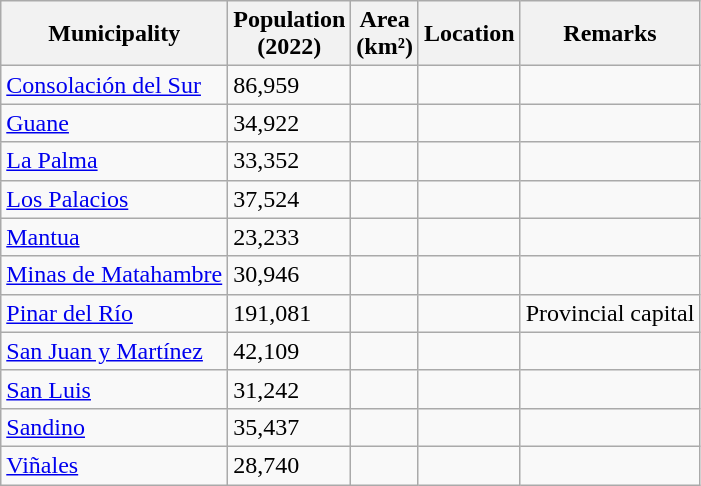<table class="wikitable sortable">
<tr>
<th>Municipality</th>
<th>Population<br>(2022)</th>
<th>Area<br>(km²)</th>
<th>Location</th>
<th>Remarks</th>
</tr>
<tr>
<td><a href='#'>Consolación del Sur</a></td>
<td>86,959</td>
<td></td>
<td><small></small></td>
<td></td>
</tr>
<tr>
<td><a href='#'>Guane</a></td>
<td>34,922</td>
<td></td>
<td><small></small></td>
<td></td>
</tr>
<tr>
<td><a href='#'>La Palma</a></td>
<td>33,352</td>
<td></td>
<td><small></small></td>
<td></td>
</tr>
<tr>
<td><a href='#'>Los Palacios</a></td>
<td>37,524</td>
<td></td>
<td><small></small></td>
<td></td>
</tr>
<tr>
<td><a href='#'>Mantua</a></td>
<td>23,233</td>
<td></td>
<td><small></small></td>
<td></td>
</tr>
<tr>
<td><a href='#'>Minas de Matahambre</a></td>
<td>30,946</td>
<td></td>
<td><small></small></td>
<td></td>
</tr>
<tr>
<td><a href='#'>Pinar del Río</a></td>
<td>191,081</td>
<td></td>
<td><small></small></td>
<td>Provincial capital</td>
</tr>
<tr>
<td><a href='#'>San Juan y Martínez</a></td>
<td>42,109</td>
<td></td>
<td><small></small></td>
<td></td>
</tr>
<tr>
<td><a href='#'>San Luis</a></td>
<td>31,242</td>
<td></td>
<td><small></small></td>
<td></td>
</tr>
<tr>
<td><a href='#'>Sandino</a></td>
<td>35,437</td>
<td></td>
<td><small></small></td>
<td></td>
</tr>
<tr>
<td><a href='#'>Viñales</a></td>
<td>28,740</td>
<td></td>
<td><small></small></td>
<td></td>
</tr>
</table>
